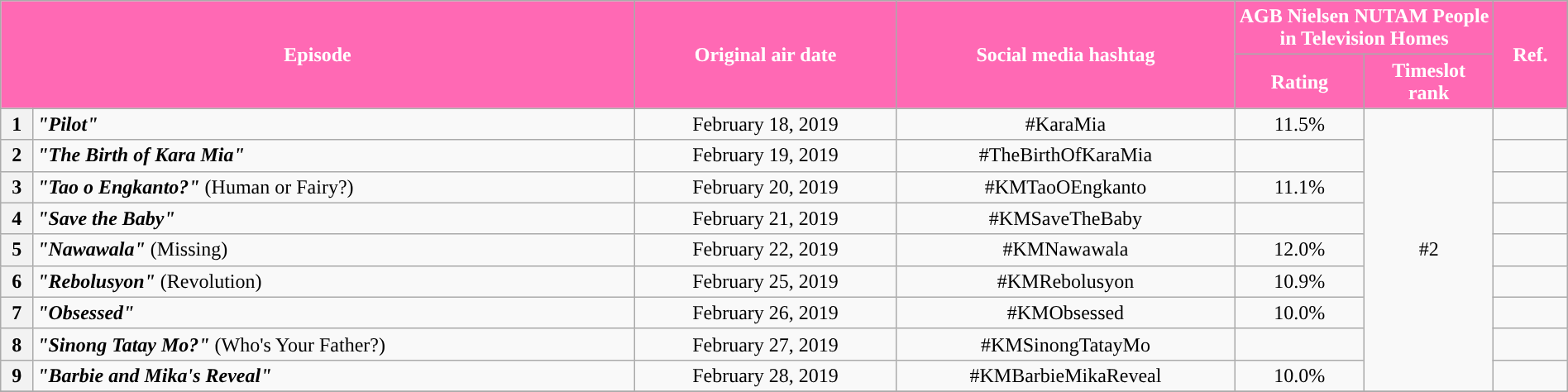<table class="wikitable" style="text-align:center; font-size:100%; line-height:18px; width:100%">
<tr>
<th style="background-color:#FF69B4; color:#ffffff;" colspan="2" rowspan="2">Episode</th>
<th style="background-color:#FF69B4; color:white" rowspan="2">Original air date</th>
<th style="background-color:#FF69B4; color:white" rowspan="2">Social media hashtag</th>
<th style="background-color:#FF69B4; color:#ffffff;" colspan="2">AGB Nielsen NUTAM People in Television Homes</th>
<th style="background-color:#FF69B4;  color:#ffffff;" rowspan="2">Ref.</th>
</tr>
<tr>
<th style="background-color:#FF69B4; width:75px; color:#ffffff;">Rating</th>
<th style="background-color:#FF69B4;  width:75px; color:#ffffff;">Timeslot<br>rank</th>
</tr>
<tr>
<th>1</th>
<td style="text-align: left;"><strong><em>"Pilot"</em></strong></td>
<td>February 18, 2019</td>
<td>#KaraMia</td>
<td>11.5%</td>
<td rowspan="9">#2</td>
<td></td>
</tr>
<tr>
<th>2</th>
<td style="text-align: left;"><strong><em>"The Birth of Kara Mia"</em></strong></td>
<td>February 19, 2019</td>
<td>#TheBirthOfKaraMia</td>
<td></td>
<td></td>
</tr>
<tr>
<th>3</th>
<td style="text-align: left;"><strong><em>"Tao o Engkanto?"</em></strong> (Human or Fairy?)</td>
<td>February 20, 2019</td>
<td>#KMTaoOEngkanto</td>
<td>11.1%</td>
<td></td>
</tr>
<tr>
<th>4</th>
<td style="text-align: left;"><strong><em>"Save the Baby"</em></strong></td>
<td>February 21, 2019</td>
<td>#KMSaveTheBaby</td>
<td></td>
<td></td>
</tr>
<tr>
<th>5</th>
<td style="text-align: left;"><strong><em>"Nawawala"</em></strong> (Missing)</td>
<td>February 22, 2019</td>
<td>#KMNawawala</td>
<td>12.0%</td>
<td></td>
</tr>
<tr>
<th>6</th>
<td style="text-align: left;"><strong><em>"Rebolusyon"</em></strong> (Revolution)</td>
<td>February 25, 2019</td>
<td>#KMRebolusyon</td>
<td>10.9%</td>
<td></td>
</tr>
<tr>
<th>7</th>
<td style="text-align: left;"><strong><em>"Obsessed"</em></strong></td>
<td>February 26, 2019</td>
<td>#KMObsessed</td>
<td>10.0%</td>
<td></td>
</tr>
<tr>
<th>8</th>
<td style="text-align: left;"><strong><em>"Sinong Tatay Mo?"</em></strong> (Who's Your Father?)</td>
<td>February 27, 2019</td>
<td>#KMSinongTatayMo</td>
<td></td>
<td></td>
</tr>
<tr>
<th>9</th>
<td style="text-align: left;"><strong><em>"Barbie and Mika's Reveal"</em></strong></td>
<td>February 28, 2019</td>
<td>#KMBarbieMikaReveal</td>
<td>10.0%</td>
<td></td>
</tr>
<tr>
</tr>
</table>
